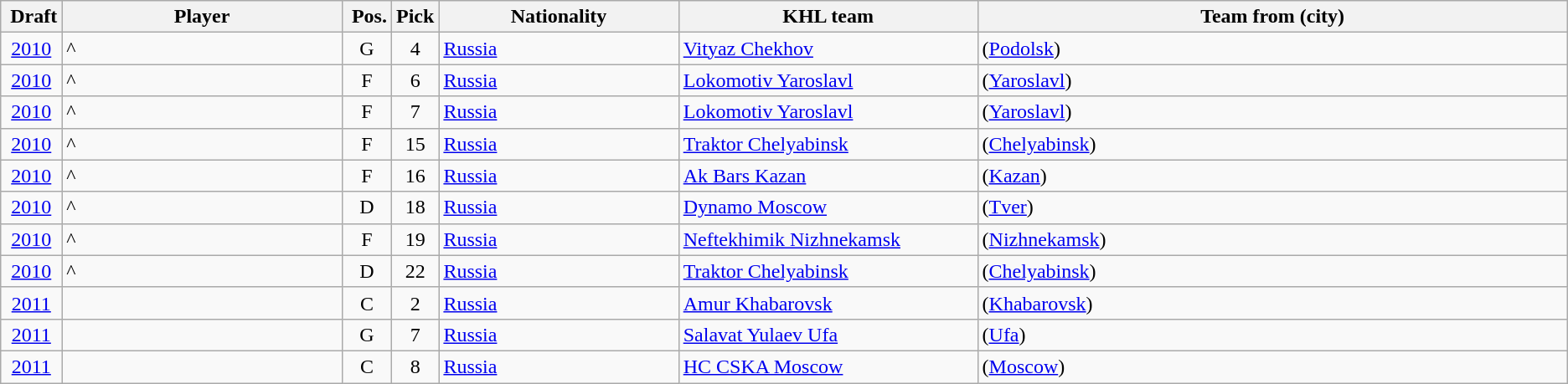<table class="wikitable sortable">
<tr>
<th width="1%"> Draft</th>
<th width="19%">Player</th>
<th width="2%"> Pos.</th>
<th width="2%">Pick</th>
<th width="16%">Nationality</th>
<th width="20%">KHL team</th>
<th width="42%">Team from (city)</th>
</tr>
<tr>
<td align=center><a href='#'>2010</a></td>
<td>^</td>
<td align=center>G</td>
<td align=center>4</td>
<td> <a href='#'>Russia</a></td>
<td><a href='#'>Vityaz Chekhov</a></td>
<td> (<a href='#'>Podolsk</a>)</td>
</tr>
<tr>
<td align=center><a href='#'>2010</a></td>
<td>^</td>
<td align=center>F</td>
<td align=center>6</td>
<td> <a href='#'>Russia</a></td>
<td><a href='#'>Lokomotiv Yaroslavl</a></td>
<td> (<a href='#'>Yaroslavl</a>)</td>
</tr>
<tr>
<td align=center><a href='#'>2010</a></td>
<td>^</td>
<td align=center>F</td>
<td align=center>7</td>
<td> <a href='#'>Russia</a></td>
<td><a href='#'>Lokomotiv Yaroslavl</a></td>
<td> (<a href='#'>Yaroslavl</a>)</td>
</tr>
<tr>
<td align=center><a href='#'>2010</a></td>
<td>^</td>
<td align=center>F</td>
<td align=center>15</td>
<td> <a href='#'>Russia</a></td>
<td><a href='#'>Traktor Chelyabinsk</a></td>
<td> (<a href='#'>Chelyabinsk</a>)</td>
</tr>
<tr>
<td align=center><a href='#'>2010</a></td>
<td>^</td>
<td align=center>F</td>
<td align=center>16</td>
<td> <a href='#'>Russia</a></td>
<td><a href='#'>Ak Bars Kazan</a></td>
<td> (<a href='#'>Kazan</a>)</td>
</tr>
<tr>
<td align=center><a href='#'>2010</a></td>
<td>^</td>
<td align=center>D</td>
<td align=center>18</td>
<td> <a href='#'>Russia</a></td>
<td><a href='#'>Dynamo Moscow</a></td>
<td> (<a href='#'>Tver</a>)</td>
</tr>
<tr>
<td align=center><a href='#'>2010</a></td>
<td>^</td>
<td align=center>F</td>
<td align=center>19</td>
<td> <a href='#'>Russia</a></td>
<td><a href='#'>Neftekhimik Nizhnekamsk</a></td>
<td> (<a href='#'>Nizhnekamsk</a>)</td>
</tr>
<tr>
<td align=center><a href='#'>2010</a></td>
<td>^</td>
<td align=center>D</td>
<td align=center>22</td>
<td> <a href='#'>Russia</a></td>
<td><a href='#'>Traktor Chelyabinsk</a></td>
<td> (<a href='#'>Chelyabinsk</a>)</td>
</tr>
<tr>
<td align=center><a href='#'>2011</a></td>
<td></td>
<td align=center>C</td>
<td align=center>2</td>
<td> <a href='#'>Russia</a></td>
<td><a href='#'>Amur Khabarovsk</a></td>
<td> (<a href='#'>Khabarovsk</a>)</td>
</tr>
<tr>
<td align=center><a href='#'>2011</a></td>
<td></td>
<td align=center>G</td>
<td align=center>7</td>
<td> <a href='#'>Russia</a></td>
<td><a href='#'>Salavat Yulaev Ufa</a></td>
<td> (<a href='#'>Ufa</a>)</td>
</tr>
<tr>
<td align=center><a href='#'>2011</a></td>
<td></td>
<td align=center>C</td>
<td align=center>8</td>
<td> <a href='#'>Russia</a></td>
<td><a href='#'>HC CSKA Moscow</a></td>
<td> (<a href='#'>Moscow</a>)</td>
</tr>
</table>
